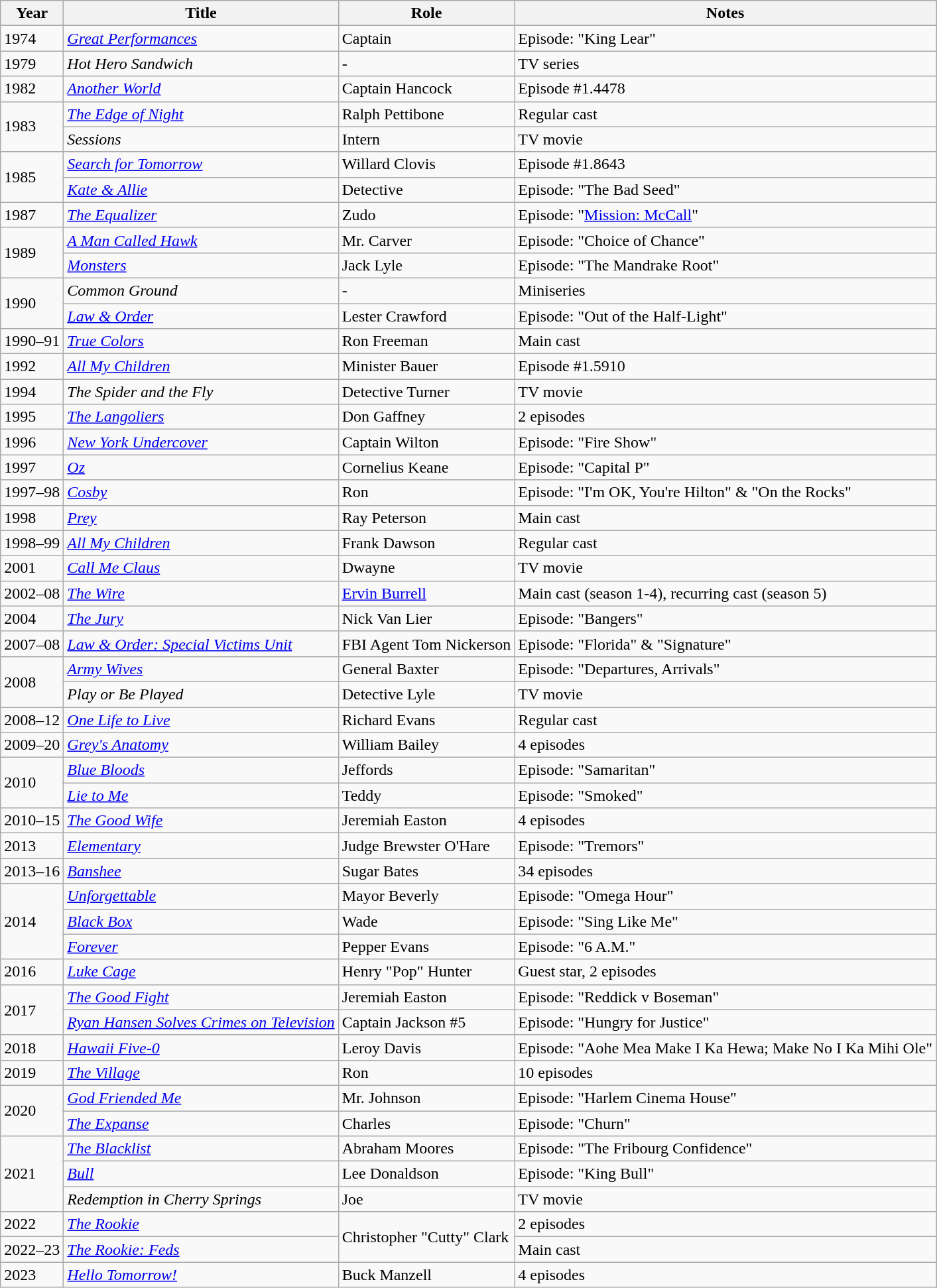<table class = "wikitable sortable">
<tr>
<th>Year</th>
<th>Title</th>
<th>Role</th>
<th class = "unsortable">Notes</th>
</tr>
<tr>
<td>1974</td>
<td><em><a href='#'>Great Performances</a></em></td>
<td>Captain</td>
<td>Episode: "King Lear"</td>
</tr>
<tr>
<td>1979</td>
<td><em>Hot Hero Sandwich</em></td>
<td>-</td>
<td>TV series</td>
</tr>
<tr>
<td>1982</td>
<td><em><a href='#'>Another World</a></em></td>
<td>Captain Hancock</td>
<td>Episode #1.4478</td>
</tr>
<tr>
<td rowspan="2">1983</td>
<td><em><a href='#'>The Edge of Night</a></em></td>
<td>Ralph Pettibone</td>
<td>Regular cast</td>
</tr>
<tr>
<td><em>Sessions</em></td>
<td>Intern</td>
<td>TV movie</td>
</tr>
<tr>
<td rowspan="2">1985</td>
<td><em><a href='#'>Search for Tomorrow</a></em></td>
<td>Willard Clovis</td>
<td>Episode #1.8643</td>
</tr>
<tr>
<td><em><a href='#'>Kate & Allie</a></em></td>
<td>Detective</td>
<td>Episode: "The Bad Seed"</td>
</tr>
<tr>
<td>1987</td>
<td><em><a href='#'>The Equalizer</a></em></td>
<td>Zudo</td>
<td>Episode: "<a href='#'>Mission: McCall</a>"</td>
</tr>
<tr>
<td rowspan="2">1989</td>
<td><em><a href='#'>A Man Called Hawk</a></em></td>
<td>Mr. Carver</td>
<td>Episode: "Choice of Chance"</td>
</tr>
<tr>
<td><em><a href='#'>Monsters</a></em></td>
<td>Jack Lyle</td>
<td>Episode: "The Mandrake Root"</td>
</tr>
<tr>
<td rowspan="2">1990</td>
<td><em>Common Ground</em></td>
<td>-</td>
<td>Miniseries</td>
</tr>
<tr>
<td><em><a href='#'>Law & Order</a></em></td>
<td>Lester Crawford</td>
<td>Episode: "Out of the Half-Light"</td>
</tr>
<tr>
<td>1990–91</td>
<td><em><a href='#'>True Colors</a></em></td>
<td>Ron Freeman</td>
<td>Main cast</td>
</tr>
<tr>
<td>1992</td>
<td><em><a href='#'>All My Children</a></em></td>
<td>Minister Bauer</td>
<td>Episode #1.5910</td>
</tr>
<tr>
<td>1994</td>
<td><em>The Spider and the Fly</em></td>
<td>Detective Turner</td>
<td>TV movie</td>
</tr>
<tr>
<td>1995</td>
<td><em><a href='#'>The Langoliers</a></em></td>
<td>Don Gaffney</td>
<td>2 episodes</td>
</tr>
<tr>
<td>1996</td>
<td><em><a href='#'>New York Undercover</a></em></td>
<td>Captain Wilton</td>
<td>Episode: "Fire Show"</td>
</tr>
<tr>
<td>1997</td>
<td><em><a href='#'>Oz</a></em></td>
<td>Cornelius Keane</td>
<td>Episode: "Capital P"</td>
</tr>
<tr>
<td>1997–98</td>
<td><em><a href='#'>Cosby</a></em></td>
<td>Ron</td>
<td>Episode: "I'm OK, You're Hilton" & "On the Rocks"</td>
</tr>
<tr>
<td>1998</td>
<td><em><a href='#'>Prey</a></em></td>
<td>Ray Peterson</td>
<td>Main cast</td>
</tr>
<tr>
<td>1998–99</td>
<td><em><a href='#'>All My Children</a></em></td>
<td>Frank Dawson</td>
<td>Regular cast</td>
</tr>
<tr>
<td>2001</td>
<td><em><a href='#'>Call Me Claus</a></em></td>
<td>Dwayne</td>
<td>TV movie</td>
</tr>
<tr>
<td>2002–08</td>
<td><em><a href='#'>The Wire</a></em></td>
<td><a href='#'>Ervin Burrell</a></td>
<td>Main cast (season 1-4), recurring cast (season 5)</td>
</tr>
<tr>
<td>2004</td>
<td><em><a href='#'>The Jury</a></em></td>
<td>Nick Van Lier</td>
<td>Episode: "Bangers"</td>
</tr>
<tr>
<td>2007–08</td>
<td><em><a href='#'>Law & Order: Special Victims Unit</a></em></td>
<td>FBI Agent Tom Nickerson</td>
<td>Episode: "Florida" & "Signature"</td>
</tr>
<tr>
<td rowspan="2">2008</td>
<td><em><a href='#'>Army Wives</a></em></td>
<td>General Baxter</td>
<td>Episode: "Departures, Arrivals"</td>
</tr>
<tr>
<td><em>Play or Be Played</em></td>
<td>Detective Lyle</td>
<td>TV movie</td>
</tr>
<tr>
<td>2008–12</td>
<td><em><a href='#'>One Life to Live</a></em></td>
<td>Richard Evans</td>
<td>Regular cast</td>
</tr>
<tr>
<td>2009–20</td>
<td><em><a href='#'>Grey's Anatomy</a></em></td>
<td>William Bailey</td>
<td>4 episodes</td>
</tr>
<tr>
<td rowspan="2">2010</td>
<td><em><a href='#'>Blue Bloods</a></em></td>
<td>Jeffords</td>
<td>Episode: "Samaritan"</td>
</tr>
<tr>
<td><em><a href='#'>Lie to Me</a></em></td>
<td>Teddy</td>
<td>Episode: "Smoked"</td>
</tr>
<tr>
<td>2010–15</td>
<td><em><a href='#'>The Good Wife</a></em></td>
<td>Jeremiah Easton</td>
<td>4 episodes</td>
</tr>
<tr>
<td>2013</td>
<td><em><a href='#'>Elementary</a></em></td>
<td>Judge Brewster O'Hare</td>
<td>Episode: "Tremors"</td>
</tr>
<tr>
<td>2013–16</td>
<td><em><a href='#'>Banshee</a></em></td>
<td>Sugar Bates</td>
<td>34 episodes</td>
</tr>
<tr>
<td rowspan="3">2014</td>
<td><em><a href='#'>Unforgettable</a></em></td>
<td>Mayor Beverly</td>
<td>Episode: "Omega Hour"</td>
</tr>
<tr>
<td><em><a href='#'>Black Box</a></em></td>
<td>Wade</td>
<td>Episode: "Sing Like Me"</td>
</tr>
<tr>
<td><em><a href='#'>Forever</a></em></td>
<td>Pepper Evans</td>
<td>Episode: "6 A.M."</td>
</tr>
<tr>
<td>2016</td>
<td><em><a href='#'>Luke Cage</a></em></td>
<td>Henry "Pop" Hunter</td>
<td>Guest star, 2 episodes</td>
</tr>
<tr>
<td rowspan="2">2017</td>
<td><em><a href='#'>The Good Fight</a></em></td>
<td>Jeremiah Easton</td>
<td>Episode: "Reddick v Boseman"</td>
</tr>
<tr>
<td><em><a href='#'>Ryan Hansen Solves Crimes on Television</a></em></td>
<td>Captain Jackson #5</td>
<td>Episode: "Hungry for Justice"</td>
</tr>
<tr>
<td>2018</td>
<td><em><a href='#'>Hawaii Five-0</a></em></td>
<td>Leroy Davis</td>
<td>Episode: "Aohe Mea Make I Ka Hewa; Make No I Ka Mihi Ole"</td>
</tr>
<tr>
<td>2019</td>
<td><em><a href='#'>The Village</a></em></td>
<td>Ron</td>
<td>10 episodes</td>
</tr>
<tr>
<td rowspan="2">2020</td>
<td><em><a href='#'>God Friended Me</a></em></td>
<td>Mr. Johnson</td>
<td>Episode: "Harlem Cinema House"</td>
</tr>
<tr>
<td><em><a href='#'>The Expanse</a></em></td>
<td>Charles</td>
<td>Episode: "Churn"</td>
</tr>
<tr>
<td rowspan="3">2021</td>
<td><em><a href='#'>The Blacklist</a></em></td>
<td>Abraham Moores</td>
<td>Episode: "The Fribourg Confidence"</td>
</tr>
<tr>
<td><em><a href='#'>Bull</a></em></td>
<td>Lee Donaldson</td>
<td>Episode: "King Bull"</td>
</tr>
<tr>
<td><em>Redemption in Cherry Springs</em></td>
<td>Joe</td>
<td>TV movie</td>
</tr>
<tr>
<td>2022</td>
<td><em><a href='#'>The Rookie</a></em></td>
<td rowspan="2">Christopher "Cutty" Clark</td>
<td>2 episodes</td>
</tr>
<tr>
<td>2022–23</td>
<td><em><a href='#'>The Rookie: Feds</a></em></td>
<td>Main cast</td>
</tr>
<tr>
<td>2023</td>
<td><em><a href='#'>Hello Tomorrow!</a></em></td>
<td>Buck Manzell</td>
<td>4 episodes</td>
</tr>
</table>
